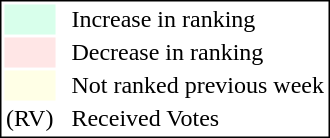<table style="border:1px solid black;">
<tr>
<td style="background:#D8FFEB; width:20px;"></td>
<td> </td>
<td>Increase in ranking</td>
</tr>
<tr>
<td style="background:#FFE6E6; width:20px;"></td>
<td> </td>
<td>Decrease in ranking</td>
</tr>
<tr>
<td style="background:#FFFFE6; width:20px;"></td>
<td> </td>
<td>Not ranked previous week</td>
</tr>
<tr>
<td>(RV)</td>
<td> </td>
<td>Received Votes</td>
</tr>
</table>
